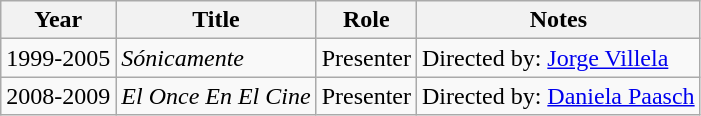<table class="wikitable sortable">
<tr>
<th>Year</th>
<th>Title</th>
<th>Role</th>
<th class="unsortable">Notes</th>
</tr>
<tr>
<td>1999-2005</td>
<td><em>Sónicamente</em></td>
<td>Presenter</td>
<td>Directed by: <a href='#'>Jorge Villela</a></td>
</tr>
<tr>
<td>2008-2009</td>
<td><em>El Once En El Cine</em></td>
<td>Presenter</td>
<td>Directed by: <a href='#'>Daniela Paasch</a></td>
</tr>
</table>
